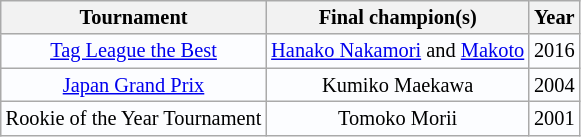<table class="wikitable" style="text-align:center; background:#fcfdff; font-size:85%;">
<tr>
<th>Tournament</th>
<th>Final champion(s)</th>
<th>Year</th>
</tr>
<tr>
<td><a href='#'>Tag League the Best</a></td>
<td><a href='#'>Hanako Nakamori</a> and <a href='#'>Makoto</a></td>
<td>2016</td>
</tr>
<tr>
<td><a href='#'>Japan Grand Prix</a></td>
<td>Kumiko Maekawa</td>
<td>2004</td>
</tr>
<tr>
<td>Rookie of the Year Tournament</td>
<td>Tomoko Morii</td>
<td>2001</td>
</tr>
</table>
